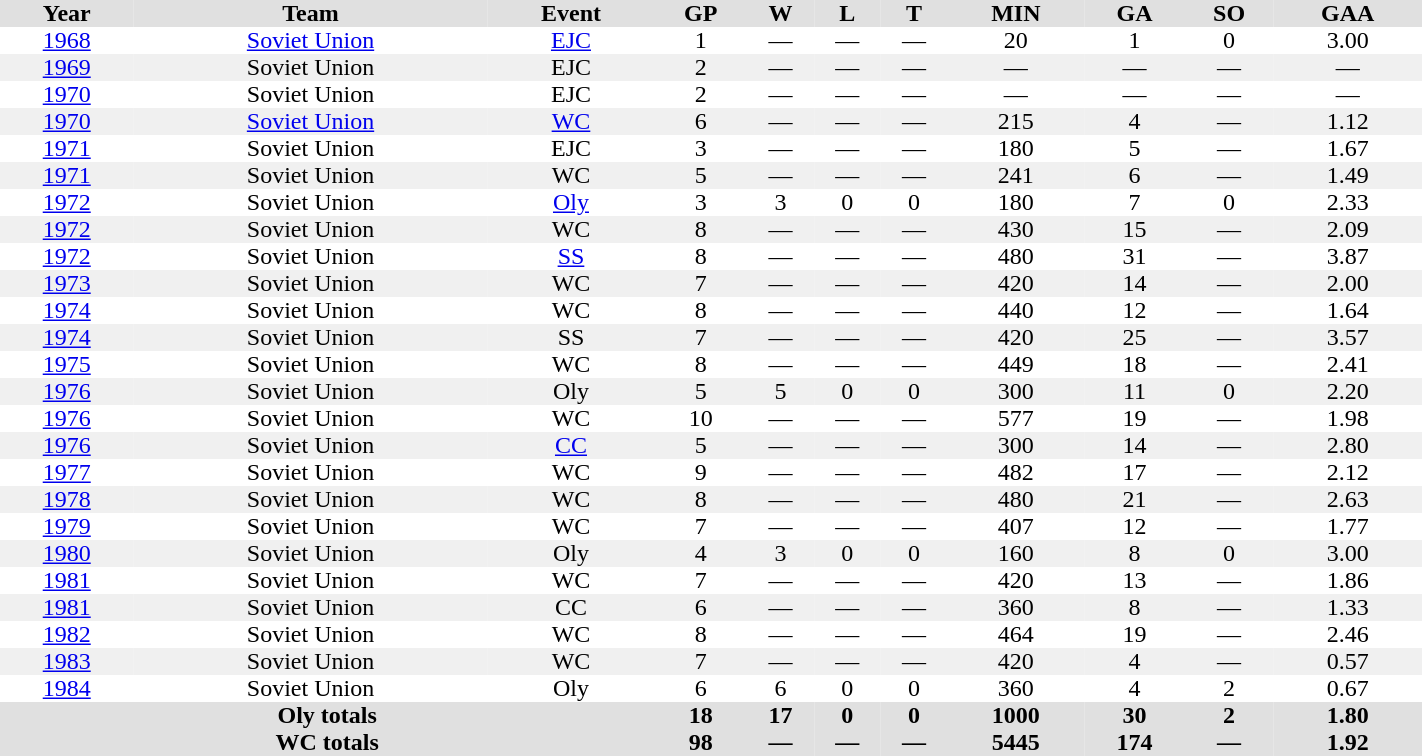<table BORDER="0" CELLPADDING="0" CELLSPACING="0" width="75%">
<tr bgcolor="#e0e0e0">
<th colspan="3" bgcolor="#ffffff"></th>
<th rowspan="99" bgcolor="#ffffff"></th>
</tr>
<tr bgcolor="#e0e0e0" ALIGN="center">
<th>Year</th>
<th>Team</th>
<th>Event</th>
<th>GP</th>
<th>W</th>
<th>L</th>
<th>T</th>
<th>MIN</th>
<th>GA</th>
<th>SO</th>
<th>GAA</th>
</tr>
<tr ALIGN="center">
<td><a href='#'>1968</a></td>
<td><a href='#'>Soviet Union</a></td>
<td><a href='#'>EJC</a></td>
<td>1</td>
<td>—</td>
<td>—</td>
<td>—</td>
<td>20</td>
<td>1</td>
<td>0</td>
<td>3.00</td>
</tr>
<tr ALIGN="center" bgcolor="#f0f0f0">
<td><a href='#'>1969</a></td>
<td>Soviet Union</td>
<td>EJC</td>
<td>2</td>
<td>—</td>
<td>—</td>
<td>—</td>
<td>—</td>
<td>—</td>
<td>—</td>
<td>—</td>
</tr>
<tr>
</tr>
<tr ALIGN="center">
<td><a href='#'>1970</a></td>
<td>Soviet Union</td>
<td>EJC</td>
<td>2</td>
<td>—</td>
<td>—</td>
<td>—</td>
<td>—</td>
<td>—</td>
<td>—</td>
<td>—</td>
</tr>
<tr ALIGN="center" bgcolor="#f0f0f0">
<td><a href='#'>1970</a></td>
<td><a href='#'>Soviet Union</a></td>
<td><a href='#'>WC</a></td>
<td>6</td>
<td>—</td>
<td>—</td>
<td>—</td>
<td>215</td>
<td>4</td>
<td>—</td>
<td>1.12</td>
</tr>
<tr ALIGN="center">
<td><a href='#'>1971</a></td>
<td>Soviet Union</td>
<td>EJC</td>
<td>3</td>
<td>—</td>
<td>—</td>
<td>—</td>
<td>180</td>
<td>5</td>
<td>—</td>
<td>1.67</td>
</tr>
<tr ALIGN="center" bgcolor="#f0f0f0">
<td><a href='#'>1971</a></td>
<td>Soviet Union</td>
<td>WC</td>
<td>5</td>
<td>—</td>
<td>—</td>
<td>—</td>
<td>241</td>
<td>6</td>
<td>—</td>
<td>1.49</td>
</tr>
<tr ALIGN="center">
<td><a href='#'>1972</a></td>
<td>Soviet Union</td>
<td><a href='#'>Oly</a></td>
<td>3</td>
<td>3</td>
<td>0</td>
<td>0</td>
<td>180</td>
<td>7</td>
<td>0</td>
<td>2.33</td>
</tr>
<tr ALIGN="center" bgcolor="#f0f0f0">
<td><a href='#'>1972</a></td>
<td>Soviet Union</td>
<td>WC</td>
<td>8</td>
<td>—</td>
<td>—</td>
<td>—</td>
<td>430</td>
<td>15</td>
<td>—</td>
<td>2.09</td>
</tr>
<tr ALIGN="center">
<td><a href='#'>1972</a></td>
<td>Soviet Union</td>
<td><a href='#'>SS</a></td>
<td>8</td>
<td>—</td>
<td>—</td>
<td>—</td>
<td>480</td>
<td>31</td>
<td>—</td>
<td>3.87</td>
</tr>
<tr ALIGN="center" bgcolor="#f0f0f0">
<td><a href='#'>1973</a></td>
<td>Soviet Union</td>
<td>WC</td>
<td>7</td>
<td>—</td>
<td>—</td>
<td>—</td>
<td>420</td>
<td>14</td>
<td>—</td>
<td>2.00</td>
</tr>
<tr ALIGN="center">
<td><a href='#'>1974</a></td>
<td>Soviet Union</td>
<td>WC</td>
<td>8</td>
<td>—</td>
<td>—</td>
<td>—</td>
<td>440</td>
<td>12</td>
<td>—</td>
<td>1.64</td>
</tr>
<tr ALIGN="center" bgcolor="#f0f0f0">
<td><a href='#'>1974</a></td>
<td>Soviet Union</td>
<td>SS</td>
<td>7</td>
<td>—</td>
<td>—</td>
<td>—</td>
<td>420</td>
<td>25</td>
<td>—</td>
<td>3.57</td>
</tr>
<tr ALIGN="center">
<td><a href='#'>1975</a></td>
<td>Soviet Union</td>
<td>WC</td>
<td>8</td>
<td>—</td>
<td>—</td>
<td>—</td>
<td>449</td>
<td>18</td>
<td>—</td>
<td>2.41</td>
</tr>
<tr ALIGN="center" bgcolor="#f0f0f0">
<td><a href='#'>1976</a></td>
<td>Soviet Union</td>
<td>Oly</td>
<td>5</td>
<td>5</td>
<td>0</td>
<td>0</td>
<td>300</td>
<td>11</td>
<td>0</td>
<td>2.20</td>
</tr>
<tr ALIGN="center">
<td><a href='#'>1976</a></td>
<td>Soviet Union</td>
<td>WC</td>
<td>10</td>
<td>—</td>
<td>—</td>
<td>—</td>
<td>577</td>
<td>19</td>
<td>—</td>
<td>1.98</td>
</tr>
<tr ALIGN="center" bgcolor="#f0f0f0">
<td><a href='#'>1976</a></td>
<td>Soviet Union</td>
<td><a href='#'>CC</a></td>
<td>5</td>
<td>—</td>
<td>—</td>
<td>—</td>
<td>300</td>
<td>14</td>
<td>—</td>
<td>2.80</td>
</tr>
<tr ALIGN="center">
<td><a href='#'>1977</a></td>
<td>Soviet Union</td>
<td>WC</td>
<td>9</td>
<td>—</td>
<td>—</td>
<td>—</td>
<td>482</td>
<td>17</td>
<td>—</td>
<td>2.12</td>
</tr>
<tr ALIGN="center" bgcolor="#f0f0f0">
<td><a href='#'>1978</a></td>
<td>Soviet Union</td>
<td>WC</td>
<td>8</td>
<td>—</td>
<td>—</td>
<td>—</td>
<td>480</td>
<td>21</td>
<td>—</td>
<td>2.63</td>
</tr>
<tr ALIGN="center">
<td><a href='#'>1979</a></td>
<td>Soviet Union</td>
<td>WC</td>
<td>7</td>
<td>—</td>
<td>—</td>
<td>—</td>
<td>407</td>
<td>12</td>
<td>—</td>
<td>1.77</td>
</tr>
<tr ALIGN="center" bgcolor="#f0f0f0">
<td><a href='#'>1980</a></td>
<td>Soviet Union</td>
<td>Oly</td>
<td>4</td>
<td>3</td>
<td>0</td>
<td>0</td>
<td>160</td>
<td>8</td>
<td>0</td>
<td>3.00</td>
</tr>
<tr ALIGN="center">
<td><a href='#'>1981</a></td>
<td>Soviet Union</td>
<td>WC</td>
<td>7</td>
<td>—</td>
<td>—</td>
<td>—</td>
<td>420</td>
<td>13</td>
<td>—</td>
<td>1.86</td>
</tr>
<tr ALIGN="center" bgcolor="#f0f0f0">
<td><a href='#'>1981</a></td>
<td>Soviet Union</td>
<td>CC</td>
<td>6</td>
<td>—</td>
<td>—</td>
<td>—</td>
<td>360</td>
<td>8</td>
<td>—</td>
<td>1.33</td>
</tr>
<tr ALIGN="center">
<td><a href='#'>1982</a></td>
<td>Soviet Union</td>
<td>WC</td>
<td>8</td>
<td>—</td>
<td>—</td>
<td>—</td>
<td>464</td>
<td>19</td>
<td>—</td>
<td>2.46</td>
</tr>
<tr ALIGN="center" bgcolor="#f0f0f0">
<td><a href='#'>1983</a></td>
<td>Soviet Union</td>
<td>WC</td>
<td>7</td>
<td>—</td>
<td>—</td>
<td>—</td>
<td>420</td>
<td>4</td>
<td>—</td>
<td>0.57</td>
</tr>
<tr ALIGN="center">
<td><a href='#'>1984</a></td>
<td>Soviet Union</td>
<td>Oly</td>
<td>6</td>
<td>6</td>
<td>0</td>
<td>0</td>
<td>360</td>
<td>4</td>
<td>2</td>
<td>0.67</td>
</tr>
<tr ALIGN="center" bgcolor="#e0e0e0">
<th colspan="3" align="center">Oly totals</th>
<th>18</th>
<th>17</th>
<th>0</th>
<th>0</th>
<th>1000</th>
<th>30</th>
<th>2</th>
<th>1.80</th>
</tr>
<tr ALIGN="center" bgcolor="#e0e0e0">
<th colspan="3" align="center">WC totals</th>
<th>98</th>
<th>—</th>
<th>—</th>
<th>—</th>
<th>5445</th>
<th>174</th>
<th>—</th>
<th>1.92</th>
</tr>
</table>
